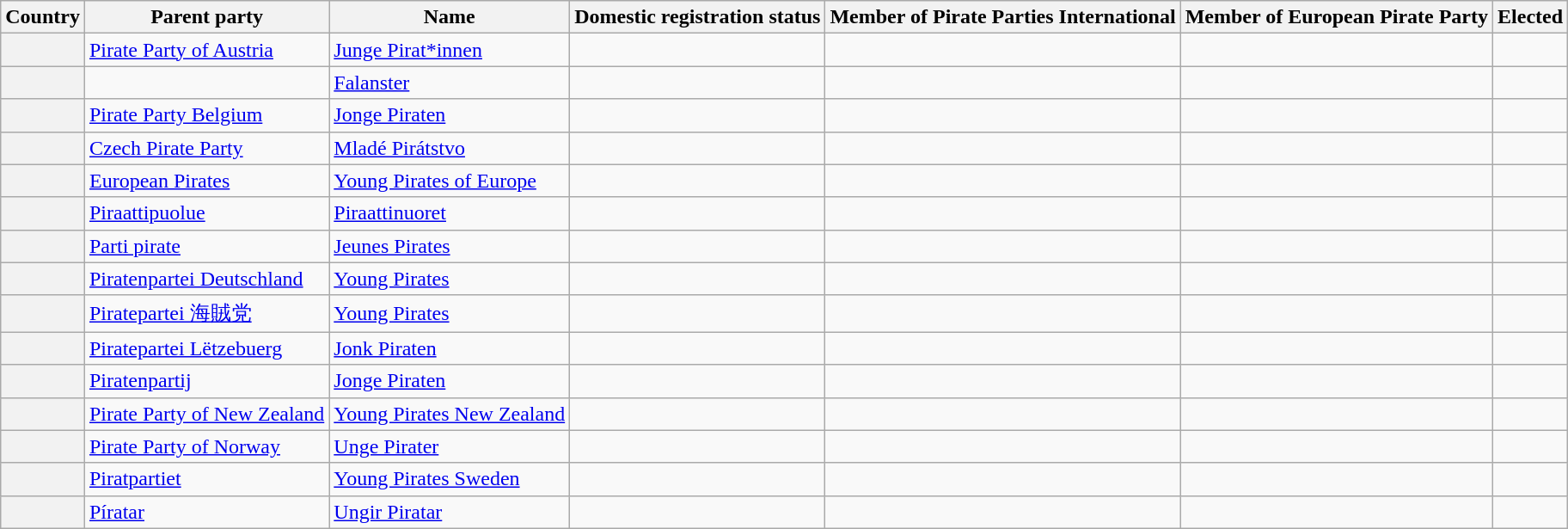<table class="wikitable sortable">
<tr>
<th>Country</th>
<th>Parent party</th>
<th>Name</th>
<th>Domestic registration status</th>
<th>Member of Pirate Parties International</th>
<th>Member of European Pirate Party</th>
<th>Elected</th>
</tr>
<tr>
<th></th>
<td><a href='#'>Pirate Party of Austria</a></td>
<td><a href='#'>Junge Pirat*innen</a></td>
<td></td>
<td></td>
<td></td>
<td></td>
</tr>
<tr>
<th></th>
<td></td>
<td><a href='#'>Falanster</a></td>
<td></td>
<td></td>
<td></td>
<td></td>
</tr>
<tr>
<th></th>
<td><a href='#'>Pirate Party Belgium</a></td>
<td><a href='#'>Jonge Piraten</a></td>
<td></td>
<td></td>
<td></td>
<td></td>
</tr>
<tr>
<th></th>
<td><a href='#'>Czech Pirate Party</a></td>
<td><a href='#'>Mladé Pirátstvo</a></td>
<td></td>
<td></td>
<td></td>
<td></td>
</tr>
<tr>
<th></th>
<td><a href='#'>European Pirates</a></td>
<td><a href='#'>Young Pirates of Europe</a></td>
<td></td>
<td></td>
<td></td>
<td></td>
</tr>
<tr>
<th></th>
<td><a href='#'>Piraattipuolue</a></td>
<td><a href='#'>Piraattinuoret</a></td>
<td></td>
<td></td>
<td></td>
<td></td>
</tr>
<tr>
<th></th>
<td><a href='#'>Parti pirate</a></td>
<td><a href='#'>Jeunes Pirates</a></td>
<td></td>
<td></td>
<td></td>
<td></td>
</tr>
<tr>
<th></th>
<td><a href='#'>Piratenpartei Deutschland</a></td>
<td><a href='#'>Young Pirates</a></td>
<td></td>
<td></td>
<td></td>
<td></td>
</tr>
<tr>
<th></th>
<td><a href='#'>Piratepartei 海賊党</a></td>
<td><a href='#'>Young Pirates</a></td>
<td></td>
<td></td>
<td></td>
<td></td>
</tr>
<tr>
<th></th>
<td><a href='#'>Piratepartei Lëtzebuerg</a></td>
<td><a href='#'>Jonk Piraten</a></td>
<td></td>
<td></td>
<td></td>
<td></td>
</tr>
<tr>
<th></th>
<td><a href='#'>Piratenpartij</a></td>
<td><a href='#'>Jonge Piraten</a></td>
<td></td>
<td></td>
<td></td>
<td></td>
</tr>
<tr>
<th></th>
<td><a href='#'>Pirate Party of New Zealand</a></td>
<td><a href='#'>Young Pirates New Zealand</a></td>
<td></td>
<td></td>
<td></td>
<td></td>
</tr>
<tr>
<th></th>
<td><a href='#'>Pirate Party of Norway</a></td>
<td><a href='#'>Unge Pirater</a></td>
<td></td>
<td></td>
<td></td>
<td></td>
</tr>
<tr>
<th></th>
<td><a href='#'>Piratpartiet</a></td>
<td><a href='#'>Young Pirates Sweden</a></td>
<td></td>
<td></td>
<td></td>
<td></td>
</tr>
<tr>
<th></th>
<td><a href='#'>Píratar</a></td>
<td><a href='#'>Ungir Piratar</a></td>
<td></td>
<td></td>
<td></td>
<td></td>
</tr>
</table>
